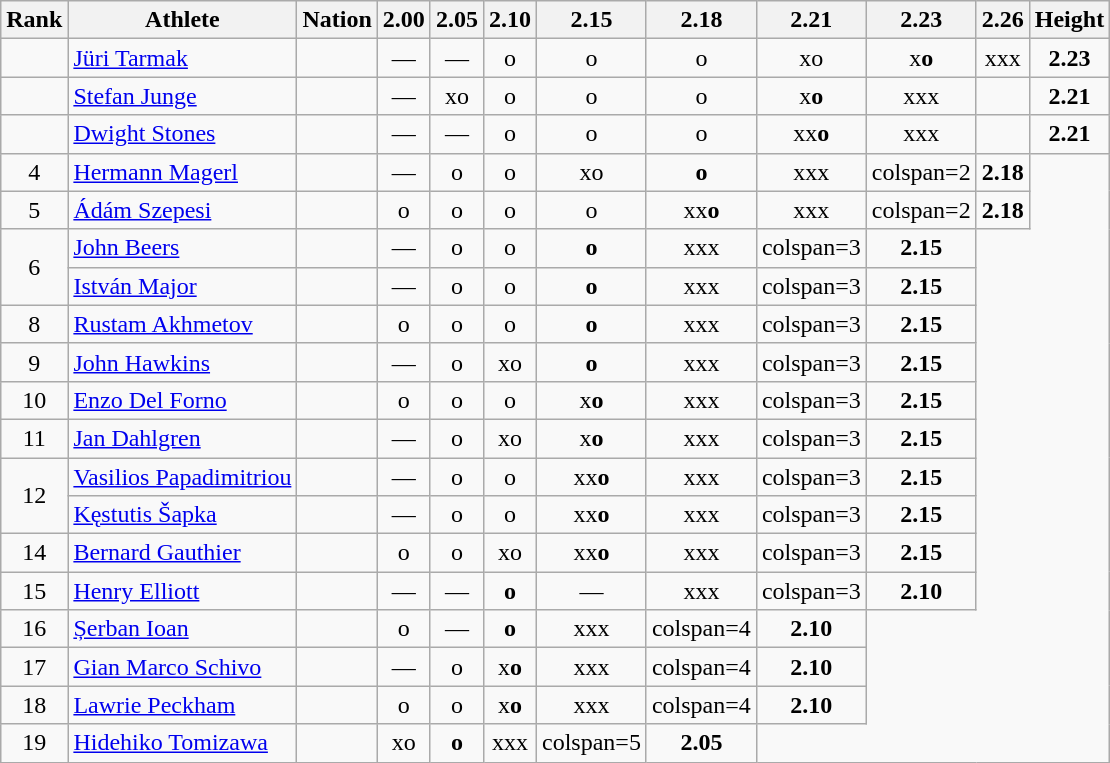<table class="wikitable sortable" style="text-align:center">
<tr>
<th>Rank</th>
<th>Athlete</th>
<th>Nation</th>
<th>2.00</th>
<th>2.05</th>
<th>2.10</th>
<th>2.15</th>
<th>2.18</th>
<th>2.21</th>
<th>2.23</th>
<th>2.26</th>
<th>Height</th>
</tr>
<tr>
<td></td>
<td align=left><a href='#'>Jüri Tarmak</a></td>
<td align=left></td>
<td>—</td>
<td>—</td>
<td>o</td>
<td>o</td>
<td>o</td>
<td>xo</td>
<td>x<strong>o</strong></td>
<td>xxx</td>
<td><strong>2.23</strong></td>
</tr>
<tr>
<td></td>
<td align=left><a href='#'>Stefan Junge</a></td>
<td align=left></td>
<td>—</td>
<td>xo</td>
<td>o</td>
<td>o</td>
<td>o</td>
<td>x<strong>o</strong></td>
<td>xxx</td>
<td></td>
<td><strong>2.21</strong></td>
</tr>
<tr>
<td></td>
<td align=left><a href='#'>Dwight Stones</a></td>
<td align=left></td>
<td>—</td>
<td>—</td>
<td>o</td>
<td>o</td>
<td>o</td>
<td>xx<strong>o</strong></td>
<td>xxx</td>
<td></td>
<td><strong>2.21</strong></td>
</tr>
<tr>
<td>4</td>
<td align=left><a href='#'>Hermann Magerl</a></td>
<td align=left></td>
<td>—</td>
<td>o</td>
<td>o</td>
<td>xo</td>
<td><strong>o</strong></td>
<td>xxx</td>
<td>colspan=2 </td>
<td><strong>2.18</strong></td>
</tr>
<tr>
<td>5</td>
<td align=left><a href='#'>Ádám Szepesi</a></td>
<td align=left></td>
<td>o</td>
<td>o</td>
<td>o</td>
<td>o</td>
<td>xx<strong>o</strong></td>
<td>xxx</td>
<td>colspan=2 </td>
<td><strong>2.18</strong></td>
</tr>
<tr>
<td rowspan=2>6</td>
<td align=left><a href='#'>John Beers</a></td>
<td align=left></td>
<td>—</td>
<td>o</td>
<td>o</td>
<td><strong>o</strong></td>
<td>xxx</td>
<td>colspan=3 </td>
<td><strong>2.15</strong></td>
</tr>
<tr>
<td align=left><a href='#'>István Major</a></td>
<td align=left></td>
<td>—</td>
<td>o</td>
<td>o</td>
<td><strong>o</strong></td>
<td>xxx</td>
<td>colspan=3 </td>
<td><strong>2.15</strong></td>
</tr>
<tr>
<td>8</td>
<td align=left><a href='#'>Rustam Akhmetov</a></td>
<td align=left></td>
<td>o</td>
<td>o</td>
<td>o</td>
<td><strong>o</strong></td>
<td>xxx</td>
<td>colspan=3 </td>
<td><strong>2.15</strong></td>
</tr>
<tr>
<td>9</td>
<td align=left><a href='#'>John Hawkins</a></td>
<td align=left></td>
<td>—</td>
<td>o</td>
<td>xo</td>
<td><strong>o</strong></td>
<td>xxx</td>
<td>colspan=3 </td>
<td><strong>2.15</strong></td>
</tr>
<tr>
<td>10</td>
<td align=left><a href='#'>Enzo Del Forno</a></td>
<td align=left></td>
<td>o</td>
<td>o</td>
<td>o</td>
<td>x<strong>o</strong></td>
<td>xxx</td>
<td>colspan=3 </td>
<td><strong>2.15</strong></td>
</tr>
<tr>
<td>11</td>
<td align=left><a href='#'>Jan Dahlgren</a></td>
<td align=left></td>
<td>—</td>
<td>o</td>
<td>xo</td>
<td>x<strong>o</strong></td>
<td>xxx</td>
<td>colspan=3 </td>
<td><strong>2.15</strong></td>
</tr>
<tr>
<td rowspan=2>12</td>
<td align=left><a href='#'>Vasilios Papadimitriou</a></td>
<td align=left></td>
<td>—</td>
<td>o</td>
<td>o</td>
<td>xx<strong>o</strong></td>
<td>xxx</td>
<td>colspan=3 </td>
<td><strong>2.15</strong></td>
</tr>
<tr>
<td align=left><a href='#'>Kęstutis Šapka</a></td>
<td align=left></td>
<td>—</td>
<td>o</td>
<td>o</td>
<td>xx<strong>o</strong></td>
<td>xxx</td>
<td>colspan=3 </td>
<td><strong>2.15</strong></td>
</tr>
<tr>
<td>14</td>
<td align=left><a href='#'>Bernard Gauthier</a></td>
<td align=left></td>
<td>o</td>
<td>o</td>
<td>xo</td>
<td>xx<strong>o</strong></td>
<td>xxx</td>
<td>colspan=3 </td>
<td><strong>2.15</strong></td>
</tr>
<tr>
<td>15</td>
<td align=left><a href='#'>Henry Elliott</a></td>
<td align=left></td>
<td>—</td>
<td>—</td>
<td><strong>o</strong></td>
<td>—</td>
<td>xxx</td>
<td>colspan=3 </td>
<td><strong>2.10</strong></td>
</tr>
<tr>
<td>16</td>
<td align=left><a href='#'>Șerban Ioan</a></td>
<td align=left></td>
<td>o</td>
<td>—</td>
<td><strong>o</strong></td>
<td>xxx</td>
<td>colspan=4 </td>
<td><strong>2.10</strong></td>
</tr>
<tr>
<td>17</td>
<td align=left><a href='#'>Gian Marco Schivo</a></td>
<td align=left></td>
<td>—</td>
<td>o</td>
<td>x<strong>o</strong></td>
<td>xxx</td>
<td>colspan=4 </td>
<td><strong>2.10</strong></td>
</tr>
<tr>
<td>18</td>
<td align=left><a href='#'>Lawrie Peckham</a></td>
<td align=left></td>
<td>o</td>
<td>o</td>
<td>x<strong>o</strong></td>
<td>xxx</td>
<td>colspan=4 </td>
<td><strong>2.10</strong></td>
</tr>
<tr>
<td>19</td>
<td align=left><a href='#'>Hidehiko Tomizawa</a></td>
<td align=left></td>
<td>xo</td>
<td><strong>o</strong></td>
<td>xxx</td>
<td>colspan=5 </td>
<td><strong>2.05</strong></td>
</tr>
</table>
